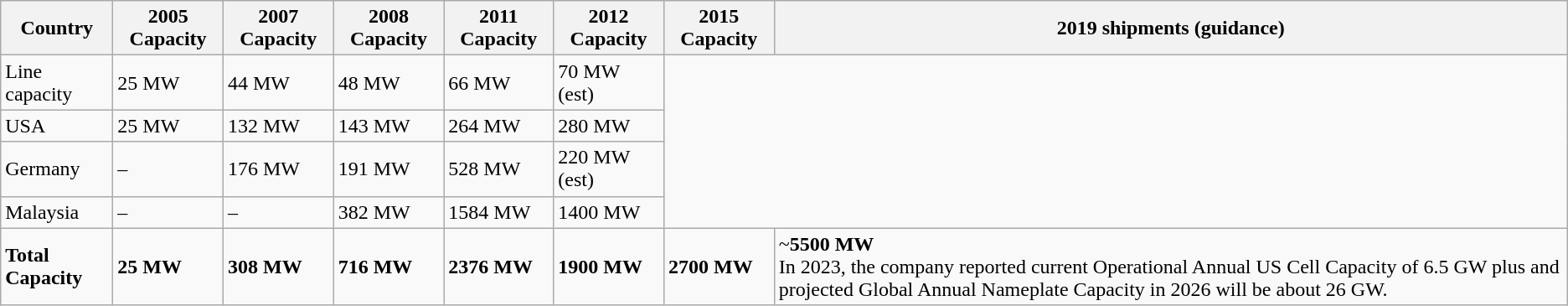<table class="wikitable sortable">
<tr>
<th>Country</th>
<th>2005 Capacity</th>
<th>2007 Capacity</th>
<th>2008 Capacity</th>
<th>2011 Capacity</th>
<th>2012 Capacity</th>
<th>2015 Capacity</th>
<th>2019 shipments (guidance)</th>
</tr>
<tr>
<td>Line capacity</td>
<td>25 MW</td>
<td>44 MW</td>
<td>48 MW</td>
<td>66 MW</td>
<td>70 MW (est)</td>
</tr>
<tr>
<td>USA</td>
<td>25 MW</td>
<td>132 MW</td>
<td>143 MW</td>
<td>264 MW</td>
<td>280 MW</td>
</tr>
<tr>
<td>Germany</td>
<td>–</td>
<td>176 MW</td>
<td>191 MW</td>
<td>528 MW</td>
<td>220 MW (est)</td>
</tr>
<tr>
<td>Malaysia</td>
<td>–</td>
<td>–</td>
<td>382 MW</td>
<td>1584 MW</td>
<td>1400 MW</td>
</tr>
<tr>
<td><strong>Total Capacity</strong></td>
<td><strong>25 MW</strong></td>
<td><strong>308 MW</strong></td>
<td><strong>716 MW</strong></td>
<td><strong>2376 MW</strong></td>
<td><strong>1900 MW</strong></td>
<td><strong>2700 MW</strong></td>
<td>~<strong>5500 MW</strong><br>In 2023, the company reported current Operational Annual US Cell Capacity of 6.5 GW plus and projected Global Annual Nameplate Capacity in 2026 will be about 26 GW.</td>
</tr>
</table>
